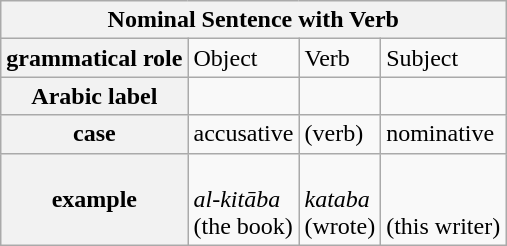<table class="wikitable">
<tr>
<th colspan="4">Nominal Sentence with Verb</th>
</tr>
<tr>
<th>grammatical role</th>
<td>Object</td>
<td>Verb</td>
<td>Subject</td>
</tr>
<tr>
<th>Arabic label</th>
<td><br><em></em></td>
<td><br><em></em></td>
<td><br><em></em></td>
</tr>
<tr>
<th>case</th>
<td>accusative</td>
<td>(verb)</td>
<td>nominative</td>
</tr>
<tr>
<th>example</th>
<td><br> <em>al-kitāba</em><br>(the book)</td>
<td><br><em>kataba</em><br>(wrote)</td>
<td><br><em></em><br>(this writer)</td>
</tr>
</table>
